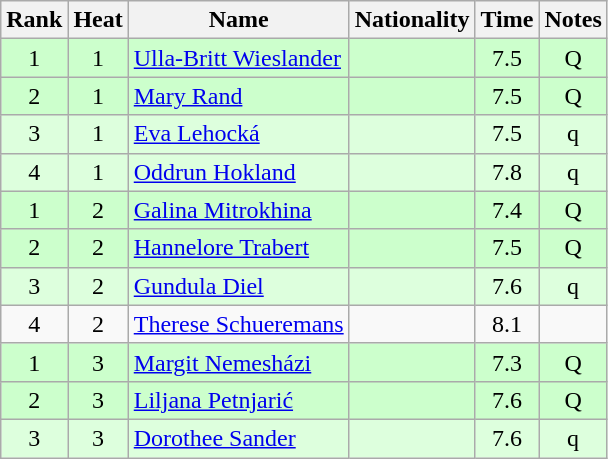<table class="wikitable sortable" style="text-align:center">
<tr>
<th>Rank</th>
<th>Heat</th>
<th>Name</th>
<th>Nationality</th>
<th>Time</th>
<th>Notes</th>
</tr>
<tr bgcolor=ccffcc>
<td>1</td>
<td>1</td>
<td align="left"><a href='#'>Ulla-Britt Wieslander</a></td>
<td align=left></td>
<td>7.5</td>
<td>Q</td>
</tr>
<tr bgcolor=ccffcc>
<td>2</td>
<td>1</td>
<td align="left"><a href='#'>Mary Rand</a></td>
<td align=left></td>
<td>7.5</td>
<td>Q</td>
</tr>
<tr bgcolor=ddffdd>
<td>3</td>
<td>1</td>
<td align="left"><a href='#'>Eva Lehocká</a></td>
<td align=left></td>
<td>7.5</td>
<td>q</td>
</tr>
<tr bgcolor=ddffdd>
<td>4</td>
<td>1</td>
<td align="left"><a href='#'>Oddrun Hokland</a></td>
<td align=left></td>
<td>7.8</td>
<td>q</td>
</tr>
<tr bgcolor=ccffcc>
<td>1</td>
<td>2</td>
<td align="left"><a href='#'>Galina Mitrokhina</a></td>
<td align=left></td>
<td>7.4</td>
<td>Q</td>
</tr>
<tr bgcolor=ccffcc>
<td>2</td>
<td>2</td>
<td align="left"><a href='#'>Hannelore Trabert</a></td>
<td align=left></td>
<td>7.5</td>
<td>Q</td>
</tr>
<tr bgcolor=ddffdd>
<td>3</td>
<td>2</td>
<td align="left"><a href='#'>Gundula Diel</a></td>
<td align=left></td>
<td>7.6</td>
<td>q</td>
</tr>
<tr>
<td>4</td>
<td>2</td>
<td align="left"><a href='#'>Therese Schueremans</a></td>
<td align=left></td>
<td>8.1</td>
<td></td>
</tr>
<tr bgcolor=ccffcc>
<td>1</td>
<td>3</td>
<td align="left"><a href='#'>Margit Nemesházi</a></td>
<td align=left></td>
<td>7.3</td>
<td>Q</td>
</tr>
<tr bgcolor=ccffcc>
<td>2</td>
<td>3</td>
<td align="left"><a href='#'>Liljana Petnjarić</a></td>
<td align=left></td>
<td>7.6</td>
<td>Q</td>
</tr>
<tr bgcolor=ddffdd>
<td>3</td>
<td>3</td>
<td align="left"><a href='#'>Dorothee Sander</a></td>
<td align=left></td>
<td>7.6</td>
<td>q</td>
</tr>
</table>
